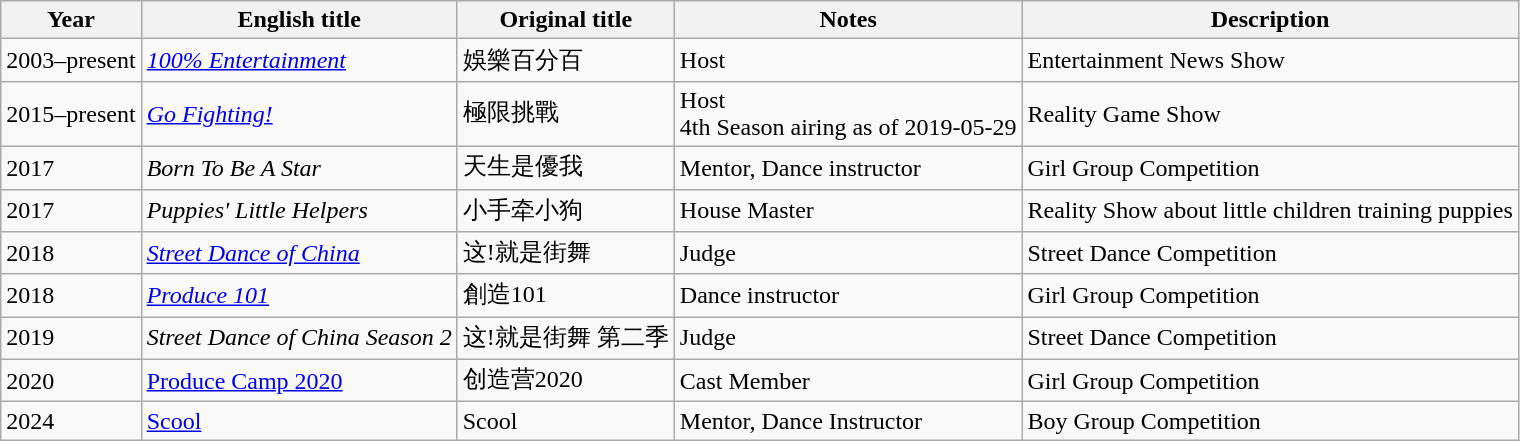<table class="wikitable sortable">
<tr>
<th>Year</th>
<th>English title</th>
<th>Original title</th>
<th class="unsortable">Notes</th>
<th>Description</th>
</tr>
<tr>
<td>2003–present</td>
<td><em><a href='#'>100% Entertainment</a></em></td>
<td>娛樂百分百</td>
<td>Host</td>
<td>Entertainment News Show</td>
</tr>
<tr>
<td>2015–present</td>
<td><em><a href='#'>Go Fighting!</a></em></td>
<td>極限挑戰</td>
<td>Host<br>4th Season airing as of 2019-05-29</td>
<td>Reality Game Show</td>
</tr>
<tr>
<td>2017</td>
<td><em>Born To Be A Star</em></td>
<td>天生是優我</td>
<td>Mentor, Dance instructor</td>
<td>Girl Group Competition</td>
</tr>
<tr>
<td>2017</td>
<td><em>Puppies' Little Helpers</em></td>
<td>小手牵小狗</td>
<td>House Master</td>
<td>Reality Show about little children training puppies</td>
</tr>
<tr>
<td>2018</td>
<td><em><a href='#'>Street Dance of China</a></em></td>
<td>这!就是街舞</td>
<td>Judge</td>
<td>Street Dance Competition</td>
</tr>
<tr>
<td>2018</td>
<td><em><a href='#'>Produce 101</a></em></td>
<td>創造101</td>
<td>Dance instructor</td>
<td>Girl Group Competition</td>
</tr>
<tr>
<td>2019</td>
<td><em>Street Dance of China Season 2</em></td>
<td>这!就是街舞 第二季</td>
<td>Judge</td>
<td>Street Dance Competition</td>
</tr>
<tr>
<td>2020</td>
<td><a href='#'>Produce Camp 2020</a></td>
<td>创造营2020</td>
<td>Cast Member</td>
<td>Girl Group Competition</td>
</tr>
<tr>
<td>2024</td>
<td><a href='#'>Scool</a></td>
<td>Scool</td>
<td>Mentor, Dance Instructor</td>
<td>Boy Group Competition</td>
</tr>
</table>
